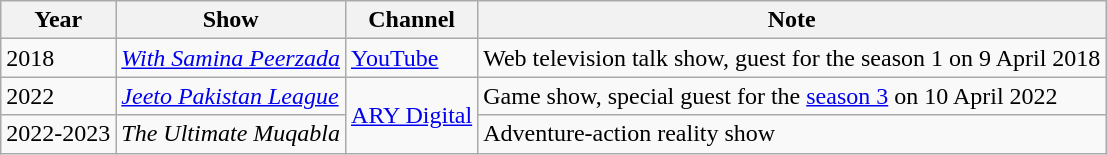<table class="wikitable">
<tr>
<th>Year</th>
<th>Show</th>
<th>Channel</th>
<th>Note</th>
</tr>
<tr>
<td>2018</td>
<td><em><a href='#'>With Samina Peerzada</a></em></td>
<td><a href='#'>YouTube</a></td>
<td>Web television talk show, guest for the season 1 on 9 April 2018</td>
</tr>
<tr>
<td>2022</td>
<td><em><a href='#'>Jeeto Pakistan League</a></em></td>
<td rowspan="2"><a href='#'>ARY Digital</a></td>
<td>Game show, special guest for the <a href='#'>season 3</a> on 10 April 2022</td>
</tr>
<tr>
<td>2022-2023</td>
<td><em>The Ultimate Muqabla</em></td>
<td>Adventure-action reality show</td>
</tr>
</table>
